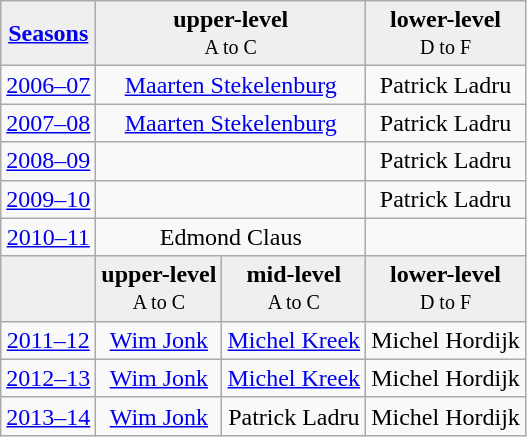<table class="wikitable" style="text-align:center">
<tr>
<td style="background:#efefef; color:#000;" align="center"><strong><a href='#'>Seasons</a></strong></td>
<td style="background:#efefef; color:#000;" colspan=2 align="center"><strong>upper-level</strong><br><small>A to C</small></td>
<td style="background:#efefef; color:#000;" align="center"><strong>lower-level</strong> <br><small>D to F</small></td>
</tr>
<tr>
<td><a href='#'>2006–07</a></td>
<td colspan="2"><a href='#'>Maarten Stekelenburg</a></td>
<td>Patrick Ladru</td>
</tr>
<tr>
<td><a href='#'>2007–08</a></td>
<td colspan="2"><a href='#'>Maarten Stekelenburg</a></td>
<td>Patrick Ladru</td>
</tr>
<tr>
<td><a href='#'>2008–09</a></td>
<td colspan="2"></td>
<td>Patrick Ladru</td>
</tr>
<tr>
<td><a href='#'>2009–10</a></td>
<td colspan="2"></td>
<td>Patrick Ladru</td>
</tr>
<tr>
<td><a href='#'>2010–11</a></td>
<td colspan="2">Edmond Claus</td>
<td></td>
</tr>
<tr>
<td style="background:#efefef; color:#000;" align="center"></td>
<td style="background:#efefef; color:#000;" align="center"><strong>upper-level</strong><br><small>A to C</small></td>
<td style="background:#efefef; color:#000;" align="center"><strong>mid-level</strong><br><small>A to C</small></td>
<td style="background:#efefef; color:#000;" align="center"><strong>lower-level</strong> <br><small>D to F</small></td>
</tr>
<tr>
<td><a href='#'>2011–12</a></td>
<td><a href='#'>Wim Jonk</a></td>
<td><a href='#'>Michel Kreek</a></td>
<td>Michel Hordijk</td>
</tr>
<tr>
<td><a href='#'>2012–13</a></td>
<td><a href='#'>Wim Jonk</a></td>
<td><a href='#'>Michel Kreek</a></td>
<td>Michel Hordijk</td>
</tr>
<tr>
<td><a href='#'>2013–14</a></td>
<td><a href='#'>Wim Jonk</a></td>
<td>Patrick Ladru</td>
<td>Michel Hordijk</td>
</tr>
</table>
